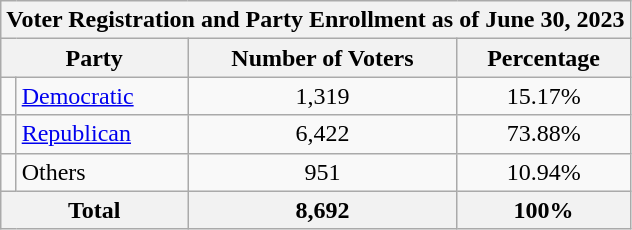<table class=wikitable>
<tr>
<th colspan = 6>Voter Registration and Party Enrollment as of June 30, 2023</th>
</tr>
<tr>
<th colspan = 2>Party</th>
<th>Number of Voters</th>
<th>Percentage</th>
</tr>
<tr>
<td></td>
<td><a href='#'>Democratic</a></td>
<td align = center>1,319</td>
<td align = center>15.17%</td>
</tr>
<tr>
<td></td>
<td><a href='#'>Republican</a></td>
<td align = center>6,422</td>
<td align = center>73.88%</td>
</tr>
<tr>
<td></td>
<td>Others</td>
<td align = center>951</td>
<td align = center>10.94%</td>
</tr>
<tr>
<th colspan = 2>Total</th>
<th align = center>8,692</th>
<th align = center>100%</th>
</tr>
</table>
